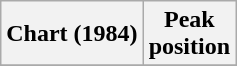<table class="wikitable sortable" style=margin-right:1em;margin-bottom:0;>
<tr>
<th>Chart (1984)</th>
<th>Peak<br>position</th>
</tr>
<tr>
</tr>
</table>
